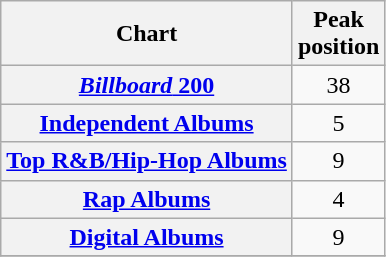<table class="wikitable plainrowheaders sortable" style="text-align:center;" border="1">
<tr>
<th scope="col">Chart</th>
<th scope="col">Peak<br>position</th>
</tr>
<tr>
<th scope="row"><a href='#'><em>Billboard</em> 200</a></th>
<td>38</td>
</tr>
<tr>
<th scope="row"><a href='#'>Independent Albums</a></th>
<td>5</td>
</tr>
<tr>
<th scope="row"><a href='#'>Top R&B/Hip-Hop Albums</a></th>
<td>9</td>
</tr>
<tr>
<th scope="row"><a href='#'>Rap Albums</a></th>
<td>4</td>
</tr>
<tr>
<th scope="row"><a href='#'>Digital Albums</a></th>
<td>9</td>
</tr>
<tr>
</tr>
</table>
